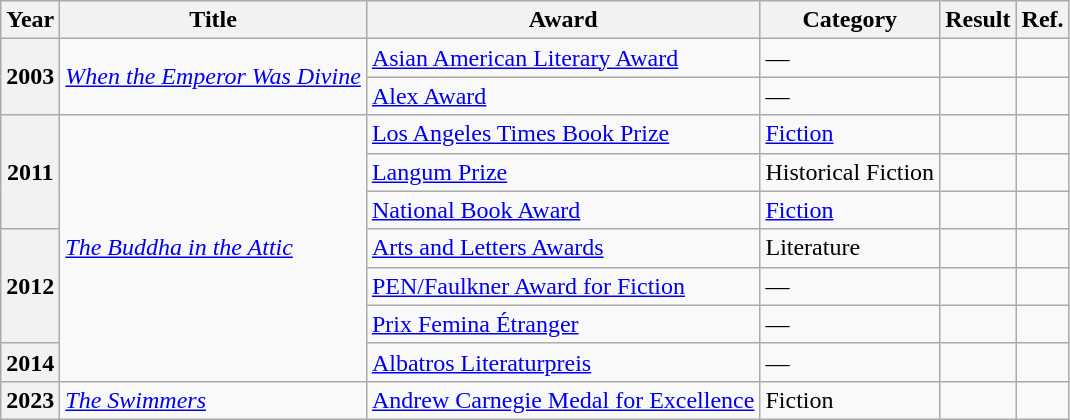<table class="wikitable">
<tr>
<th>Year</th>
<th>Title</th>
<th>Award</th>
<th>Category</th>
<th>Result</th>
<th>Ref.</th>
</tr>
<tr>
<th rowspan="2">2003</th>
<td rowspan="2"><em><a href='#'>When the Emperor Was Divine</a></em></td>
<td><a href='#'>Asian American Literary Award</a></td>
<td>—</td>
<td></td>
<td></td>
</tr>
<tr>
<td><a href='#'>Alex Award</a></td>
<td>—</td>
<td></td>
<td></td>
</tr>
<tr>
<th rowspan="3">2011</th>
<td rowspan="7"><em><a href='#'>The Buddha in the Attic</a></em></td>
<td><a href='#'>Los Angeles Times Book Prize</a></td>
<td><a href='#'>Fiction</a></td>
<td></td>
<td></td>
</tr>
<tr>
<td><a href='#'>Langum Prize</a></td>
<td>Historical Fiction</td>
<td></td>
<td></td>
</tr>
<tr>
<td><a href='#'>National Book Award</a></td>
<td><a href='#'>Fiction</a></td>
<td></td>
<td></td>
</tr>
<tr>
<th rowspan="3">2012</th>
<td><a href='#'>Arts and Letters Awards</a></td>
<td>Literature</td>
<td></td>
<td></td>
</tr>
<tr>
<td><a href='#'>PEN/Faulkner Award for Fiction</a></td>
<td>—</td>
<td></td>
<td></td>
</tr>
<tr>
<td><a href='#'>Prix Femina Étranger</a></td>
<td>—</td>
<td></td>
<td></td>
</tr>
<tr>
<th>2014</th>
<td><a href='#'>Albatros Literaturpreis</a></td>
<td>—</td>
<td></td>
<td></td>
</tr>
<tr>
<th>2023</th>
<td><em><a href='#'>The Swimmers</a></em></td>
<td><a href='#'>Andrew Carnegie Medal for Excellence</a></td>
<td>Fiction</td>
<td></td>
<td></td>
</tr>
</table>
